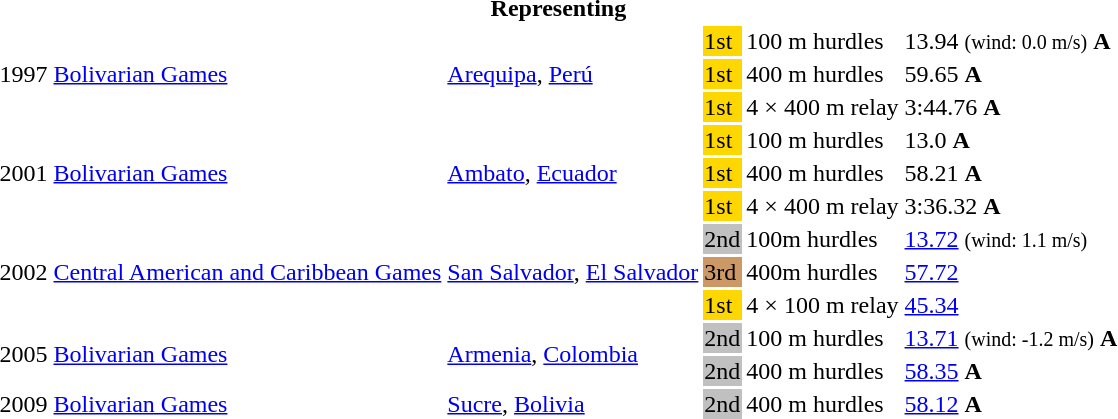<table>
<tr>
<th colspan="6">Representing </th>
</tr>
<tr>
<td rowspan = "3">1997</td>
<td rowspan = "3"><a href='#'>Bolivarian Games</a></td>
<td rowspan = "3"><a href='#'>Arequipa</a>, <a href='#'>Perú</a></td>
<td bgcolor=gold>1st</td>
<td>100 m hurdles</td>
<td>13.94 <small>(wind: 0.0 m/s)</small> <strong>A</strong></td>
</tr>
<tr>
<td bgcolor=gold>1st</td>
<td>400 m hurdles</td>
<td>59.65 <strong>A</strong></td>
</tr>
<tr>
<td bgcolor=gold>1st</td>
<td>4 × 400 m relay</td>
<td>3:44.76 <strong>A</strong></td>
</tr>
<tr>
<td rowspan = "3">2001</td>
<td rowspan = "3"><a href='#'>Bolivarian Games</a></td>
<td rowspan = "3"><a href='#'>Ambato</a>, <a href='#'>Ecuador</a></td>
<td bgcolor=gold>1st</td>
<td>100 m hurdles</td>
<td>13.0 <strong>A</strong></td>
</tr>
<tr>
<td bgcolor=gold>1st</td>
<td>400 m hurdles</td>
<td>58.21 <strong>A</strong></td>
</tr>
<tr>
<td bgcolor=gold>1st</td>
<td>4 × 400 m relay</td>
<td>3:36.32 <strong>A</strong></td>
</tr>
<tr>
<td rowspan=3>2002</td>
<td rowspan=3><a href='#'>Central American and Caribbean Games</a></td>
<td rowspan=3><a href='#'>San Salvador</a>, <a href='#'>El Salvador</a></td>
<td bgcolor=silver>2nd</td>
<td>100m hurdles</td>
<td><a href='#'>13.72</a> <small>(wind: 1.1 m/s)</small></td>
</tr>
<tr>
<td bgcolor="cc9966">3rd</td>
<td>400m hurdles</td>
<td><a href='#'>57.72</a></td>
</tr>
<tr>
<td bgcolor=gold>1st</td>
<td>4 × 100 m relay</td>
<td><a href='#'>45.34</a></td>
</tr>
<tr>
<td rowspan = "2">2005</td>
<td rowspan = "2"><a href='#'>Bolivarian Games</a></td>
<td rowspan = "2"><a href='#'>Armenia</a>, <a href='#'>Colombia</a></td>
<td bgcolor=silver>2nd</td>
<td>100 m hurdles</td>
<td><a href='#'>13.71</a> <small>(wind: -1.2 m/s)</small> <strong>A</strong></td>
</tr>
<tr>
<td bgcolor=silver>2nd</td>
<td>400 m hurdles</td>
<td><a href='#'>58.35</a> <strong>A</strong></td>
</tr>
<tr>
<td>2009</td>
<td><a href='#'>Bolivarian Games</a></td>
<td><a href='#'>Sucre</a>, <a href='#'>Bolivia</a></td>
<td bgcolor=silver>2nd</td>
<td>400 m hurdles</td>
<td><a href='#'>58.12</a> <strong>A</strong></td>
</tr>
</table>
